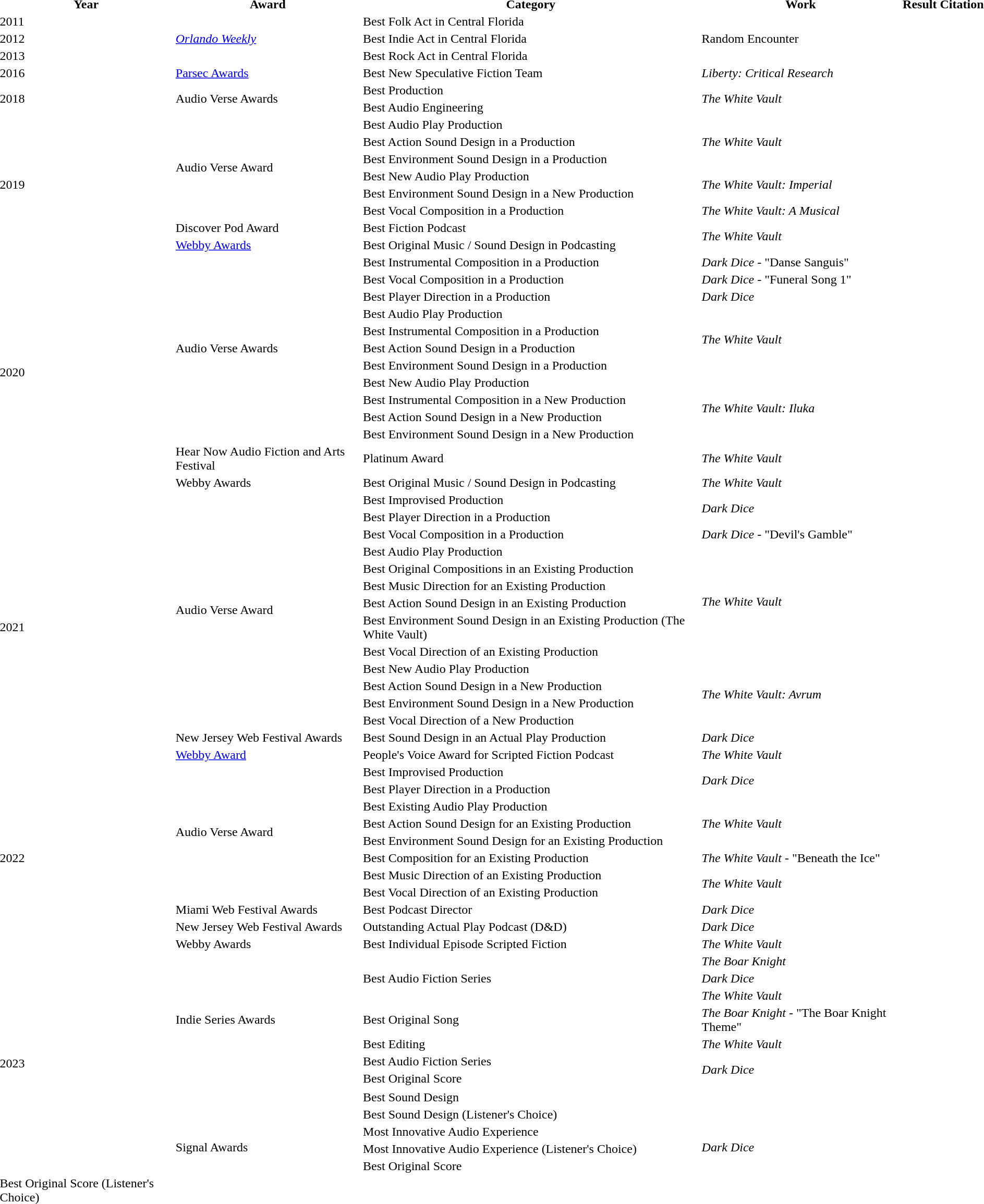<table>
<tr>
<th>Year</th>
<th>Award</th>
<th>Category</th>
<th>Work</th>
<th>Result</th>
<th>Citation</th>
</tr>
<tr>
<td scope="row">2011</td>
<td rowspan=3><em><a href='#'>Orlando Weekly</a></em></td>
<td>Best Folk Act in Central Florida</td>
<td rowspan=3>Random Encounter</td>
<td></td>
<td></td>
</tr>
<tr>
<td scope="row">2012</td>
<td>Best Indie Act in Central Florida</td>
<td></td>
<td></td>
</tr>
<tr>
<td scope="row">2013</td>
<td>Best Rock Act in Central Florida</td>
<td></td>
<td></td>
</tr>
<tr>
<td>2016</td>
<td><a href='#'>Parsec Awards</a></td>
<td>Best New Speculative Fiction Team</td>
<td><em>Liberty: Critical Research</em></td>
<td></td>
<td></td>
</tr>
<tr>
<td scope="row" rowspan=2>2018</td>
<td rowspan="2">Audio Verse Awards</td>
<td>Best Production</td>
<td rowspan="2"><em>The White Vault</em></td>
<td></td>
<td></td>
</tr>
<tr>
<td>Best Audio Engineering</td>
<td></td>
<td></td>
</tr>
<tr>
<td rowspan="8">2019</td>
<td rowspan=6>Audio Verse Award</td>
<td>Best Audio Play Production</td>
<td rowspan="3"><em>The White Vault</em></td>
<td></td>
<td rowspan=6></td>
</tr>
<tr>
<td>Best Action Sound Design in a Production</td>
<td></td>
</tr>
<tr>
<td>Best Environment Sound Design in a Production</td>
<td></td>
</tr>
<tr>
<td>Best New Audio Play Production</td>
<td rowspan="2"><em>The White Vault: Imperial</em></td>
<td></td>
</tr>
<tr>
<td>Best Environment Sound Design in a New Production</td>
<td></td>
</tr>
<tr>
<td>Best Vocal Composition in a Production</td>
<td><em>The White Vault: A Musical</em></td>
<td></td>
</tr>
<tr>
<td>Discover Pod Award</td>
<td>Best Fiction Podcast</td>
<td rowspan="2"><em>The White Vault</em></td>
<td></td>
<td></td>
</tr>
<tr>
<td><a href='#'>Webby Awards</a></td>
<td>Best Original Music / Sound Design in Podcasting</td>
<td></td>
<td></td>
</tr>
<tr>
<td rowspan= "13">2020</td>
<td rowspan= "11">Audio Verse Awards</td>
<td>Best Instrumental Composition in a Production</td>
<td><em>Dark Dice</em> - "Danse Sanguis"</td>
<td></td>
<td rowspan="11"></td>
</tr>
<tr>
<td>Best Vocal Composition in a Production</td>
<td><em>Dark Dice</em> - "Funeral Song 1"</td>
<td></td>
</tr>
<tr>
<td>Best Player Direction in a Production</td>
<td><em>Dark Dice</em></td>
<td></td>
</tr>
<tr>
<td>Best Audio Play Production</td>
<td rowspan="4"><em>The White Vault</em></td>
<td></td>
</tr>
<tr>
<td>Best Instrumental Composition in a Production</td>
<td></td>
</tr>
<tr>
<td>Best Action Sound Design in a Production</td>
<td></td>
</tr>
<tr>
<td>Best Environment Sound Design in a Production</td>
<td></td>
</tr>
<tr>
<td>Best New Audio Play Production</td>
<td rowspan="4"><em>The White Vault: Iluka</em></td>
<td></td>
</tr>
<tr>
<td>Best Instrumental Composition in a New Production</td>
<td></td>
</tr>
<tr>
<td>Best Action Sound Design in a New Production</td>
<td></td>
</tr>
<tr>
<td>Best Environment Sound Design in a New Production</td>
<td></td>
</tr>
<tr>
<td>Hear Now Audio Fiction and Arts Festival</td>
<td>Platinum Award</td>
<td><em>The White Vault</em></td>
<td></td>
</tr>
<tr>
<td>Webby Awards</td>
<td>Best Original Music / Sound Design in Podcasting</td>
<td><em>The White Vault</em></td>
<td></td>
<td></td>
</tr>
<tr>
<td scope="row" rowspan="15">2021</td>
<td rowspan="13">Audio Verse Award</td>
<td>Best Improvised Production</td>
<td rowspan="2"><em>Dark Dice</em></td>
<td></td>
<td rowspan="13"></td>
</tr>
<tr>
<td>Best Player Direction in a Production</td>
<td></td>
</tr>
<tr>
<td>Best Vocal Composition in a Production</td>
<td><em>Dark Dice</em> - "Devil's Gamble"</td>
<td></td>
</tr>
<tr>
<td>Best Audio Play Production</td>
<td rowspan="6"><em>The White Vault</em></td>
<td></td>
</tr>
<tr>
<td>Best Original Compositions in an Existing Production</td>
<td></td>
</tr>
<tr>
<td>Best Music Direction for an Existing Production</td>
<td></td>
</tr>
<tr>
<td>Best Action Sound Design in an Existing Production</td>
<td></td>
</tr>
<tr>
<td>Best Environment Sound Design in an Existing Production (The White Vault)</td>
<td></td>
</tr>
<tr>
<td>Best Vocal Direction of an Existing Production</td>
<td></td>
</tr>
<tr>
<td>Best New Audio Play Production</td>
<td rowspan="4"><em>The White Vault: Avrum</em></td>
<td></td>
</tr>
<tr>
<td>Best Action Sound Design in a New Production</td>
<td></td>
</tr>
<tr>
<td>Best Environment Sound Design in a New Production</td>
<td></td>
</tr>
<tr>
<td>Best Vocal Direction of a New Production</td>
<td></td>
</tr>
<tr>
<td>New Jersey Web Festival Awards</td>
<td>Best Sound Design in an Actual Play Production</td>
<td><em>Dark Dice</em></td>
<td></td>
<td></td>
</tr>
<tr>
<td><a href='#'>Webby Award</a></td>
<td>People's Voice Award for Scripted Fiction Podcast</td>
<td><em>The White Vault</em></td>
<td></td>
<td></td>
</tr>
<tr>
<td rowspan="11">2022</td>
<td rowspan="8">Audio Verse Award</td>
<td>Best Improvised Production</td>
<td rowspan="2"><em>Dark Dice</em></td>
<td></td>
<td rowspan="8"></td>
</tr>
<tr>
<td>Best Player Direction in a Production</td>
<td></td>
</tr>
<tr>
<td>Best Existing Audio Play Production</td>
<td rowspan="3"><em>The White Vault</em></td>
<td></td>
</tr>
<tr>
<td>Best Action Sound Design for an Existing Production</td>
<td></td>
</tr>
<tr>
<td>Best Environment Sound Design for an Existing Production</td>
<td></td>
</tr>
<tr>
<td>Best Composition for an Existing Production</td>
<td><em>The White Vault</em> - "Beneath the Ice"</td>
<td></td>
</tr>
<tr>
<td>Best Music Direction of an Existing Production</td>
<td rowspan="2"><em>The White Vault</em></td>
<td></td>
</tr>
<tr>
<td>Best Vocal Direction of an Existing Production</td>
<td></td>
</tr>
<tr>
<td>Miami Web Festival Awards</td>
<td>Best Podcast Director</td>
<td><em>Dark Dice</em></td>
<td></td>
<td></td>
</tr>
<tr>
<td>New Jersey Web Festival Awards</td>
<td>Outstanding Actual Play Podcast (D&D)</td>
<td><em>Dark Dice</em></td>
<td></td>
<td></td>
</tr>
<tr>
<td>Webby Awards</td>
<td>Best Individual Episode Scripted Fiction</td>
<td><em>The White Vault</em></td>
<td></td>
<td></td>
</tr>
<tr>
<td scope="row" rowspan="13">2023</td>
<td rowspan="7">Indie Series Awards</td>
<td rowspan="3">Best Audio Fiction Series</td>
<td><em>The Boar Knight</em></td>
<td></td>
<td rowspan="6"></td>
</tr>
<tr>
<td><em>Dark Dice</em></td>
<td></td>
</tr>
<tr>
<td><em>The White Vault</em></td>
<td></td>
</tr>
<tr>
<td>Best Original Song</td>
<td><em>The Boar Knight</em> - "The Boar Knight Theme"</td>
<td></td>
</tr>
<tr>
<td>Best Editing</td>
<td><em>The White Vault</em></td>
<td></td>
</tr>
<tr>
<td>Best Audio Fiction Series</td>
<td rowspan="2"><em>Dark Dice</em></td>
<td></td>
</tr>
<tr>
<td>Best Original Score</td>
<td></td>
</tr>
<tr>
</tr>
<tr>
<td scope="row" rowspan="6">Signal Awards</td>
<td>Best Sound Design</td>
<td rowspan="6"><em>Dark Dice</em></td>
<td></td>
<td scope="row" rowspan="6"></td>
</tr>
<tr>
<td>Best Sound Design (Listener's Choice)</td>
<td></td>
</tr>
<tr>
<td>Most Innovative Audio Experience</td>
<td></td>
</tr>
<tr>
<td>Most Innovative Audio Experience (Listener's Choice)</td>
<td></td>
</tr>
<tr>
<td>Best Original Score</td>
<td></td>
</tr>
<tr>
<td>Best Original Score (Listener's Choice)</td>
<td></td>
</tr>
</table>
